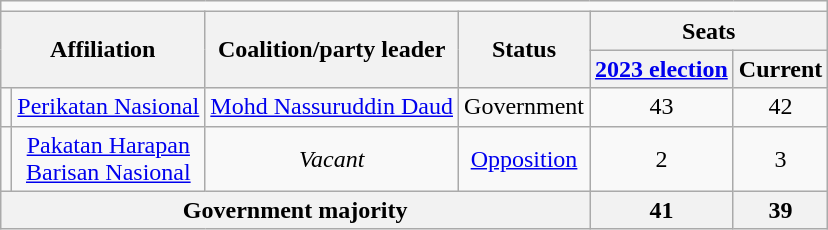<table class="wikitable" style="text-align:center;">
<tr>
<td colspan=6></td>
</tr>
<tr>
<th colspan="2" rowspan="2">Affiliation</th>
<th rowspan="2">Coalition/party leader</th>
<th rowspan="2">Status</th>
<th colspan="2">Seats</th>
</tr>
<tr>
<th><a href='#'>2023 election</a></th>
<th>Current</th>
</tr>
<tr>
<td></td>
<td><a href='#'>Perikatan Nasional</a></td>
<td><a href='#'>Mohd Nassuruddin Daud</a></td>
<td>Government</td>
<td>43</td>
<td>42</td>
</tr>
<tr>
<td><br></td>
<td><a href='#'>Pakatan Harapan</a><br><a href='#'>Barisan Nasional</a></td>
<td><em>Vacant</em></td>
<td><a href='#'>Opposition</a></td>
<td>2</td>
<td>3</td>
</tr>
<tr>
<th colspan="4">Government majority</th>
<th>41</th>
<th>39</th>
</tr>
</table>
